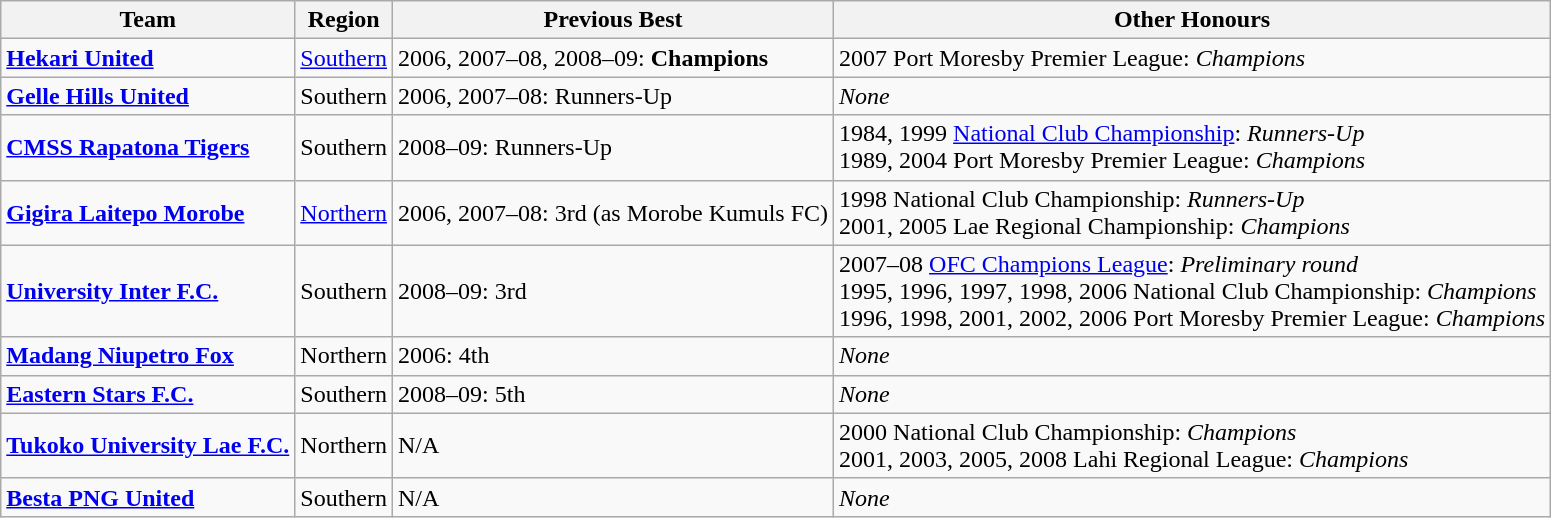<table class="wikitable">
<tr>
<th>Team</th>
<th>Region</th>
<th>Previous Best</th>
<th>Other Honours</th>
</tr>
<tr>
<td><strong><a href='#'>Hekari United</a></strong></td>
<td><a href='#'>Southern</a></td>
<td>2006, 2007–08, 2008–09: <strong>Champions</strong></td>
<td>2007 Port Moresby Premier League: <em>Champions</em></td>
</tr>
<tr>
<td><strong><a href='#'>Gelle Hills United</a></strong></td>
<td>Southern</td>
<td>2006, 2007–08: Runners-Up</td>
<td><em>None</em></td>
</tr>
<tr>
<td><a href='#'><strong>CMSS Rapatona Tigers</strong></a></td>
<td>Southern</td>
<td>2008–09: Runners-Up</td>
<td>1984, 1999 <a href='#'>National Club Championship</a>: <em>Runners-Up</em><br>1989, 2004 Port Moresby Premier League: <em>Champions</em></td>
</tr>
<tr>
<td><a href='#'><strong>Gigira Laitepo Morobe</strong></a></td>
<td><a href='#'>Northern</a></td>
<td>2006, 2007–08: 3rd (as Morobe Kumuls FC)</td>
<td>1998 National Club Championship: <em>Runners-Up</em><br>2001, 2005 Lae Regional Championship: <em>Champions</em></td>
</tr>
<tr>
<td><strong><a href='#'>University Inter F.C.</a></strong></td>
<td>Southern</td>
<td>2008–09: 3rd</td>
<td>2007–08 <a href='#'>OFC Champions League</a>: <em>Preliminary round</em><br>1995, 1996, 1997, 1998, 2006 National Club Championship: <em>Champions</em><br>1996, 1998, 2001, 2002, 2006 Port Moresby Premier League: <em>Champions</em></td>
</tr>
<tr>
<td><a href='#'><strong>Madang Niupetro Fox</strong></a></td>
<td>Northern</td>
<td>2006: 4th</td>
<td><em>None</em></td>
</tr>
<tr>
<td><strong><a href='#'>Eastern Stars F.C.</a></strong></td>
<td>Southern</td>
<td>2008–09: 5th</td>
<td><em>None</em></td>
</tr>
<tr>
<td><a href='#'><strong>Tukoko University Lae F.C.</strong></a></td>
<td>Northern</td>
<td>N/A</td>
<td>2000 National Club Championship: <em>Champions</em><br>2001, 2003, 2005, 2008 Lahi Regional League: <em>Champions</em></td>
</tr>
<tr>
<td><strong><a href='#'>Besta PNG United</a></strong></td>
<td>Southern</td>
<td>N/A</td>
<td><em>None</em></td>
</tr>
</table>
